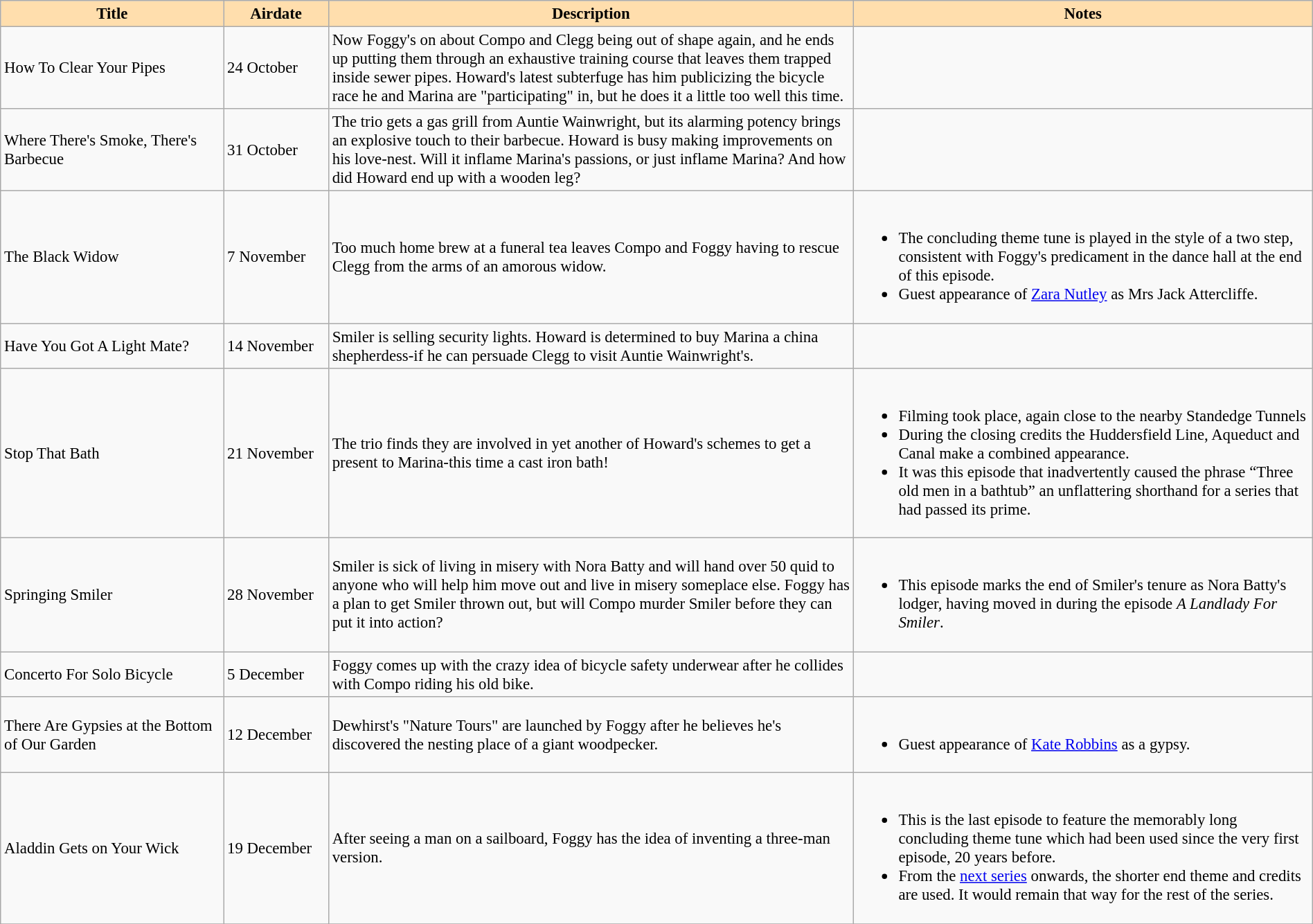<table class="wikitable" width=100% border=1 style="font-size: 95%">
<tr>
<th style="background:#ffdead" width=17%>Title</th>
<th style="background:#ffdead" width=8%>Airdate</th>
<th style="background:#ffdead" width=40%>Description</th>
<th style="background:#ffdead" width=35%>Notes</th>
</tr>
<tr>
<td>How To Clear Your Pipes</td>
<td>24 October</td>
<td>Now Foggy's on about Compo and Clegg being out of shape again, and he ends up putting them through an exhaustive training course that leaves them trapped inside sewer pipes. Howard's latest subterfuge has him publicizing the bicycle race he and Marina are "participating" in, but he does it a little too well this time.</td>
<td></td>
</tr>
<tr>
<td>Where There's Smoke, There's Barbecue</td>
<td>31 October</td>
<td>The trio gets a gas grill from Auntie Wainwright, but its alarming potency brings an explosive touch to their barbecue. Howard is busy making improvements on his love-nest. Will it inflame Marina's passions, or just inflame Marina? And how did Howard end up with a wooden leg?</td>
<td></td>
</tr>
<tr>
<td>The Black Widow</td>
<td>7 November</td>
<td>Too much home brew at a funeral tea leaves Compo and Foggy having to rescue Clegg from the arms of an amorous widow.</td>
<td><br><ul><li>The concluding theme tune is played in the style of a two step, consistent with Foggy's predicament in the dance hall at the end of this episode.</li><li>Guest appearance of <a href='#'>Zara Nutley</a> as Mrs Jack Attercliffe.</li></ul></td>
</tr>
<tr>
<td>Have You Got A Light Mate?</td>
<td>14 November</td>
<td>Smiler is selling security lights. Howard is determined to buy Marina a china shepherdess-if he can persuade Clegg to visit Auntie Wainwright's.</td>
<td></td>
</tr>
<tr>
<td>Stop That Bath</td>
<td>21 November</td>
<td>The trio finds they are involved in yet another of Howard's schemes to get a present to Marina-this time a cast iron bath!</td>
<td><br><ul><li>Filming took place, again close to the nearby Standedge Tunnels</li><li>During the closing credits the Huddersfield Line, Aqueduct and Canal make a combined appearance.</li><li>It was this episode that inadvertently caused the phrase “Three old men in a bathtub” an unflattering shorthand for a series that had passed its prime.</li></ul></td>
</tr>
<tr>
<td>Springing Smiler</td>
<td>28 November</td>
<td>Smiler is sick of living in misery with Nora Batty and will hand over 50 quid to anyone who will help him move out and live in misery someplace else. Foggy has a plan to get Smiler thrown out, but will Compo murder Smiler before they can put it into action?</td>
<td><br><ul><li>This episode marks the end of Smiler's tenure as Nora Batty's lodger, having moved in during the episode <em>A Landlady For Smiler</em>.</li></ul></td>
</tr>
<tr>
<td>Concerto For Solo Bicycle</td>
<td>5 December</td>
<td>Foggy comes up with the crazy idea of bicycle safety underwear after he collides with Compo riding his old bike.</td>
<td></td>
</tr>
<tr>
<td>There Are Gypsies at the Bottom of Our Garden</td>
<td>12 December</td>
<td>Dewhirst's "Nature Tours" are launched by Foggy after he believes he's discovered the nesting place of a giant woodpecker.</td>
<td><br><ul><li>Guest appearance of <a href='#'>Kate Robbins</a> as a gypsy.</li></ul></td>
</tr>
<tr>
<td>Aladdin Gets on Your Wick</td>
<td>19 December</td>
<td>After seeing a man on a sailboard, Foggy has the idea of inventing a three-man version.</td>
<td><br><ul><li>This is the last episode to feature the memorably long concluding theme tune which had been used since the very first episode, 20 years before.</li><li>From the <a href='#'>next series</a> onwards, the shorter end theme and credits are used. It would remain that way for the rest of the series.</li></ul></td>
</tr>
<tr>
</tr>
</table>
